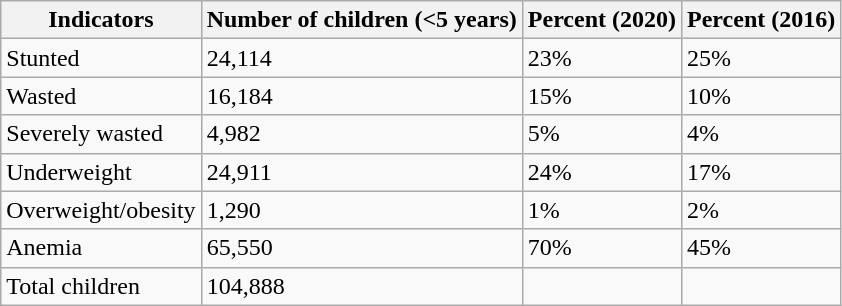<table class = "wikitable sortable">
<tr>
<th>Indicators</th>
<th>Number of children (<5 years)</th>
<th>Percent (2020)</th>
<th>Percent (2016)</th>
</tr>
<tr>
<td>Stunted</td>
<td>24,114</td>
<td>23%</td>
<td>25%</td>
</tr>
<tr>
<td>Wasted</td>
<td>16,184</td>
<td>15%</td>
<td>10%</td>
</tr>
<tr>
<td>Severely wasted</td>
<td>4,982</td>
<td>5%</td>
<td>4%</td>
</tr>
<tr>
<td>Underweight</td>
<td>24,911</td>
<td>24%</td>
<td>17%</td>
</tr>
<tr>
<td>Overweight/obesity</td>
<td>1,290</td>
<td>1%</td>
<td>2%</td>
</tr>
<tr>
<td>Anemia</td>
<td>65,550</td>
<td>70%</td>
<td>45%</td>
</tr>
<tr>
<td>Total children</td>
<td>104,888</td>
<td></td>
<td></td>
</tr>
</table>
